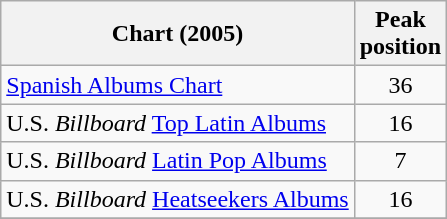<table class="wikitable">
<tr>
<th align="left">Chart (2005)</th>
<th align="left">Peak<br>position</th>
</tr>
<tr>
<td align="left"><a href='#'>Spanish Albums Chart</a></td>
<td align="center">36</td>
</tr>
<tr>
<td align="left">U.S. <em>Billboard</em> <a href='#'>Top Latin Albums</a></td>
<td align="center">16</td>
</tr>
<tr>
<td align="left">U.S. <em>Billboard</em> <a href='#'>Latin Pop Albums</a></td>
<td align="center">7</td>
</tr>
<tr>
<td align="left">U.S. <em>Billboard</em> <a href='#'>Heatseekers Albums</a></td>
<td align="center">16</td>
</tr>
<tr>
</tr>
</table>
